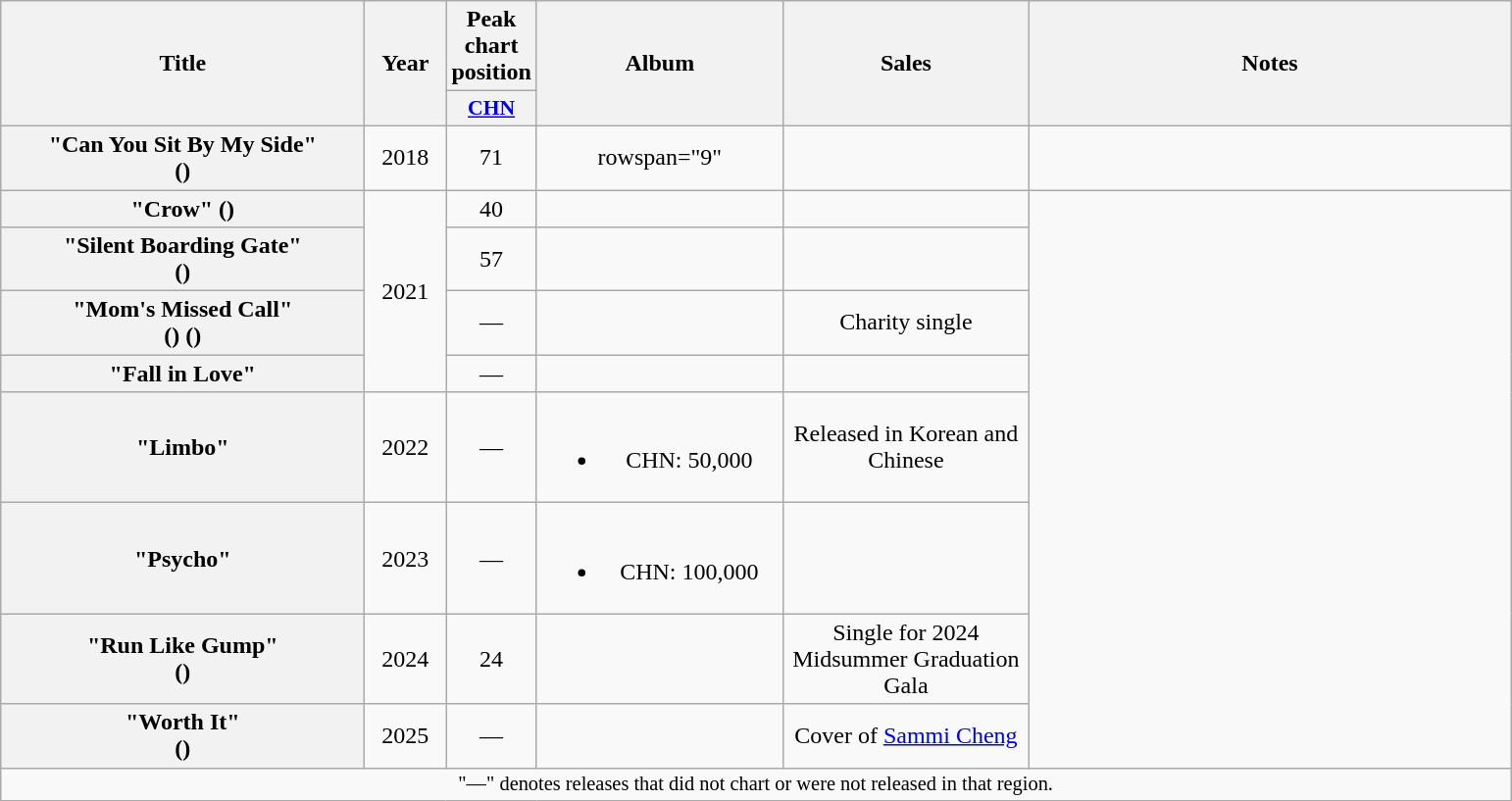<table class="wikitable plainrowheaders" style="text-align:center">
<tr>
<th rowspan="2" scope="col" style="width:15em">Title</th>
<th rowspan="2" scope="col" style="width:3em">Year</th>
<th>Peak chart position</th>
<th rowspan="2" style="width:10em">Album</th>
<th rowspan="2" scope="col" style="width:10em">Sales</th>
<th rowspan="2" style="width:20em">Notes</th>
</tr>
<tr>
<th style="width:3em;font-size:90%"><a href='#'>CHN</a><br></th>
</tr>
<tr>
<th scope="row">"Can You Sit By My Side"<br>()</th>
<td>2018</td>
<td>71</td>
<td>rowspan="9" </td>
<td></td>
<td></td>
</tr>
<tr>
<th scope="row">"Crow" ()</th>
<td rowspan="4">2021</td>
<td>40</td>
<td></td>
<td></td>
</tr>
<tr>
<th scope="row">"Silent Boarding Gate"<br>()</th>
<td>57</td>
<td></td>
<td></td>
</tr>
<tr>
<th scope="row">"Mom's Missed Call"<br>() ()</th>
<td>—</td>
<td></td>
<td>Charity single</td>
</tr>
<tr>
<th scope="row">"Fall in Love"</th>
<td>—</td>
<td></td>
<td></td>
</tr>
<tr>
<th scope="row">"Limbo"</th>
<td>2022</td>
<td>—</td>
<td><br><ul><li>CHN: 50,000</li></ul></td>
<td>Released in Korean and Chinese</td>
</tr>
<tr>
<th scope="row">"Psycho"</th>
<td>2023</td>
<td>—</td>
<td><br><ul><li>CHN: 100,000</li></ul></td>
<td></td>
</tr>
<tr>
<th scope="row">"Run Like Gump"<br>()</th>
<td>2024</td>
<td>24</td>
<td></td>
<td>Single for 2024 Midsummer Graduation Gala</td>
</tr>
<tr>
<th scope="row">"Worth It"<br>()</th>
<td>2025</td>
<td>—</td>
<td></td>
<td>Cover of <a href='#'>Sammi Cheng</a></td>
</tr>
<tr>
<td colspan="6" style="font-size:85%">"—" denotes releases that did not chart or were not released in that region.</td>
</tr>
</table>
